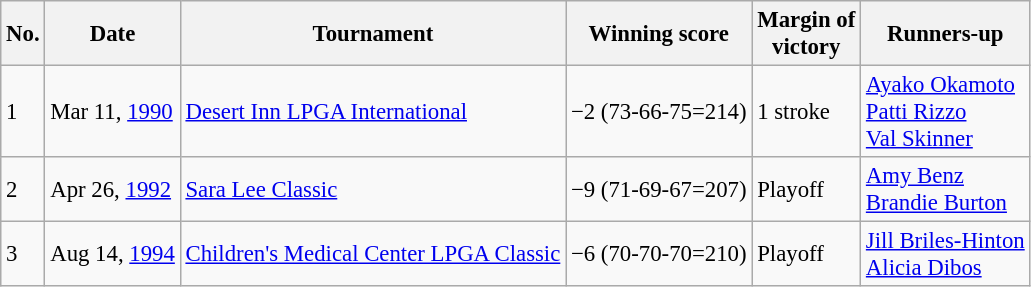<table class="wikitable" style="font-size:95%;">
<tr>
<th>No.</th>
<th>Date</th>
<th>Tournament</th>
<th>Winning score</th>
<th>Margin of<br>victory</th>
<th>Runners-up</th>
</tr>
<tr>
<td>1</td>
<td>Mar 11, <a href='#'>1990</a></td>
<td><a href='#'>Desert Inn LPGA International</a></td>
<td>−2 (73-66-75=214)</td>
<td>1 stroke</td>
<td> <a href='#'>Ayako Okamoto</a><br> <a href='#'>Patti Rizzo</a><br> <a href='#'>Val Skinner</a></td>
</tr>
<tr>
<td>2</td>
<td>Apr 26, <a href='#'>1992</a></td>
<td><a href='#'>Sara Lee Classic</a></td>
<td>−9 (71-69-67=207)</td>
<td>Playoff</td>
<td> <a href='#'>Amy Benz</a><br> <a href='#'>Brandie Burton</a></td>
</tr>
<tr>
<td>3</td>
<td>Aug 14, <a href='#'>1994</a></td>
<td><a href='#'>Children's Medical Center LPGA Classic</a></td>
<td>−6 (70-70-70=210)</td>
<td>Playoff</td>
<td> <a href='#'>Jill Briles-Hinton</a><br> <a href='#'>Alicia Dibos</a></td>
</tr>
</table>
